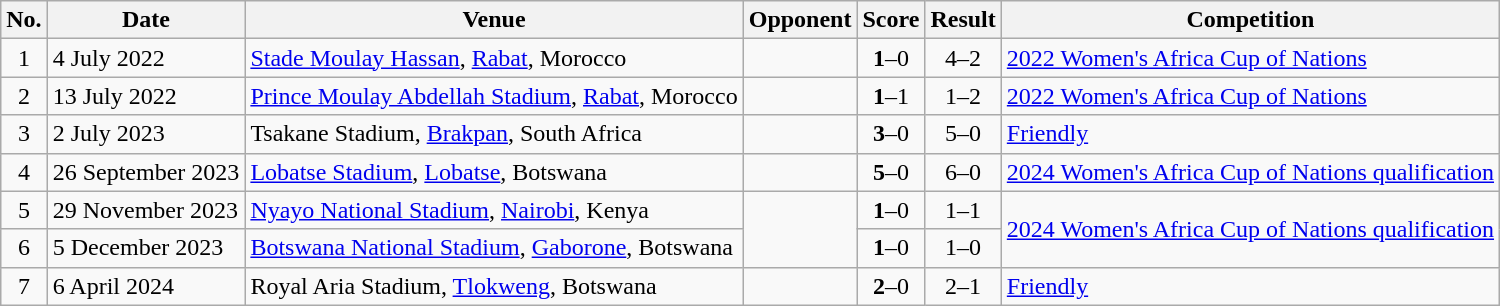<table class="wikitable sortable">
<tr>
<th scope="col">No.</th>
<th scope="col">Date</th>
<th scope="col">Venue</th>
<th scope="col">Opponent</th>
<th scope="col">Score</th>
<th scope="col">Result</th>
<th scope="col">Competition</th>
</tr>
<tr>
<td align="center">1</td>
<td>4 July 2022</td>
<td><a href='#'>Stade Moulay Hassan</a>, <a href='#'>Rabat</a>, Morocco</td>
<td></td>
<td align="center"><strong>1</strong>–0</td>
<td align="center">4–2</td>
<td><a href='#'>2022 Women's Africa Cup of Nations</a></td>
</tr>
<tr>
<td align="center">2</td>
<td>13 July 2022</td>
<td><a href='#'>Prince Moulay Abdellah Stadium</a>, <a href='#'>Rabat</a>, Morocco</td>
<td></td>
<td align="center"><strong>1</strong>–1</td>
<td align="center">1–2</td>
<td><a href='#'>2022 Women's Africa Cup of Nations</a></td>
</tr>
<tr>
<td align="center">3</td>
<td>2 July 2023</td>
<td>Tsakane Stadium, <a href='#'>Brakpan</a>, South Africa</td>
<td></td>
<td align="center"><strong>3</strong>–0</td>
<td align="center">5–0</td>
<td><a href='#'>Friendly</a></td>
</tr>
<tr>
<td align="center">4</td>
<td>26 September 2023</td>
<td><a href='#'>Lobatse Stadium</a>, <a href='#'>Lobatse</a>, Botswana</td>
<td></td>
<td align="center"><strong>5</strong>–0</td>
<td align="center">6–0</td>
<td><a href='#'>2024 Women's Africa Cup of Nations qualification</a></td>
</tr>
<tr>
<td align="center">5</td>
<td>29 November 2023</td>
<td><a href='#'>Nyayo National Stadium</a>, <a href='#'>Nairobi</a>, Kenya</td>
<td rowspan=2></td>
<td align="center"><strong>1</strong>–0</td>
<td align="center">1–1</td>
<td rowspan=2><a href='#'>2024 Women's Africa Cup of Nations qualification</a></td>
</tr>
<tr>
<td align="center">6</td>
<td>5 December 2023</td>
<td><a href='#'>Botswana National Stadium</a>, <a href='#'>Gaborone</a>, Botswana</td>
<td align="center"><strong>1</strong>–0</td>
<td align="center">1–0</td>
</tr>
<tr>
<td align="center">7</td>
<td>6 April 2024</td>
<td>Royal Aria Stadium, <a href='#'>Tlokweng</a>, Botswana</td>
<td></td>
<td align="center"><strong>2</strong>–0</td>
<td align="center">2–1</td>
<td><a href='#'>Friendly</a></td>
</tr>
</table>
